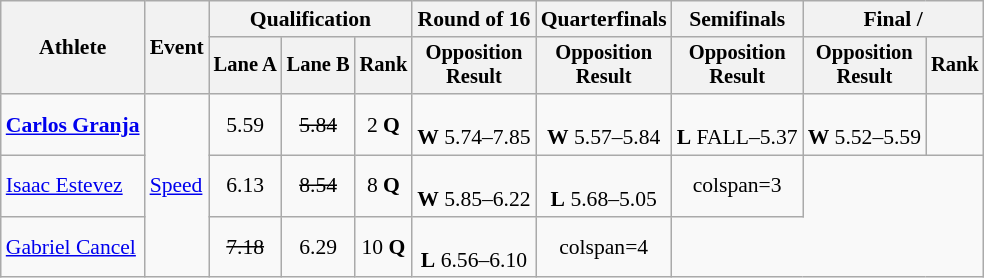<table class=wikitable style=font-size:90%;text-align:center>
<tr>
<th rowspan=2>Athlete</th>
<th rowspan=2>Event</th>
<th colspan=3>Qualification</th>
<th>Round of 16</th>
<th>Quarterfinals</th>
<th>Semifinals</th>
<th colspan=2>Final / </th>
</tr>
<tr style=font-size:95%>
<th>Lane A</th>
<th>Lane B</th>
<th>Rank</th>
<th>Opposition<br>Result</th>
<th>Opposition<br>Result</th>
<th>Opposition<br>Result</th>
<th>Opposition<br>Result</th>
<th>Rank</th>
</tr>
<tr align=center>
<td align=left><strong><a href='#'>Carlos Granja</a></strong></td>
<td align=left rowspan=3><a href='#'>Speed</a></td>
<td>5.59</td>
<td><s>5.84</s></td>
<td>2 <strong>Q</strong></td>
<td><br><strong>W</strong> 5.74–7.85</td>
<td><br><strong>W</strong> 5.57–5.84</td>
<td><br><strong>L</strong> FALL–5.37</td>
<td><br><strong>W</strong> 5.52–5.59</td>
<td></td>
</tr>
<tr align=center>
<td align=left><a href='#'>Isaac Estevez</a></td>
<td>6.13</td>
<td><s>8.54</s></td>
<td>8 <strong>Q</strong></td>
<td><br><strong>W</strong> 5.85–6.22</td>
<td><br><strong>L</strong> 5.68–5.05</td>
<td>colspan=3 </td>
</tr>
<tr align=center>
<td align=left><a href='#'>Gabriel Cancel</a></td>
<td><s>7.18</s></td>
<td>6.29</td>
<td>10 <strong>Q</strong></td>
<td><br><strong>L</strong> 6.56–6.10</td>
<td>colspan=4 </td>
</tr>
</table>
